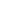<table style="border-collapse:collapse" cellpadding="0">
<tr>
<td style="border:1px solid white;"></td>
<td style="border:1px solid white;"></td>
<td style="border:1px solid white;"></td>
<td style="border:2px solid white;"></td>
</tr>
</table>
